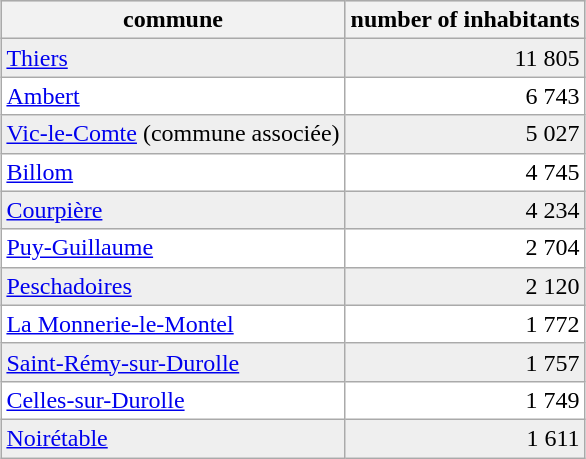<table class="wikitable sortable" |border="0" style="margin-left: auto; margin-right: auto; border: 1px solid #999; background-color:#FFFFFF">
<tr align="center" bgcolor="#cccccc">
<th>commune</th>
<th>number of inhabitants <br></th>
</tr>
<tr align="right" bgcolor="#efefef">
<td align="left"><a href='#'>Thiers</a></td>
<td>11 805 </td>
</tr>
<tr align="right">
<td align="left"><a href='#'>Ambert</a></td>
<td>6 743 </td>
</tr>
<tr align="right" bgcolor="#efefef">
<td align="left"><a href='#'>Vic-le-Comte</a> (commune associée)</td>
<td>5 027 </td>
</tr>
<tr align="right">
<td align="left"><a href='#'>Billom</a></td>
<td>4 745 </td>
</tr>
<tr align="right" bgcolor="#efefef">
<td align="left"><a href='#'>Courpière</a></td>
<td>4 234 </td>
</tr>
<tr align="right">
<td align="left"><a href='#'>Puy-Guillaume</a></td>
<td>2 704 </td>
</tr>
<tr align="right" bgcolor="#efefef">
<td align="left"><a href='#'>Peschadoires</a></td>
<td>2 120 </td>
</tr>
<tr align="right">
<td align="left"><a href='#'>La Monnerie-le-Montel</a></td>
<td>1 772 </td>
</tr>
<tr align="right" bgcolor="#efefef">
<td align="left"><a href='#'>Saint-Rémy-sur-Durolle</a></td>
<td>1 757 </td>
</tr>
<tr align="right">
<td align="left"><a href='#'>Celles-sur-Durolle</a></td>
<td>1 749 </td>
</tr>
<tr align="right" bgcolor="#efefef">
<td align="left"><a href='#'>Noirétable</a></td>
<td>1 611 </td>
</tr>
</table>
